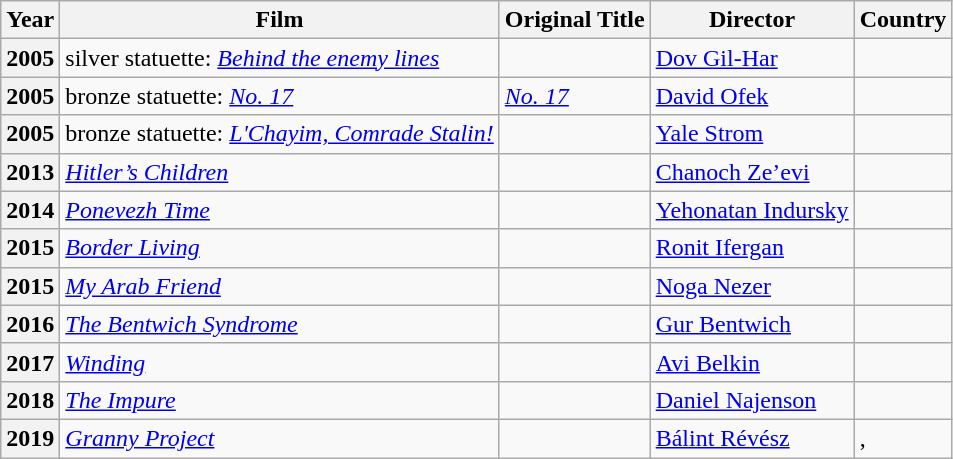<table class="wikitable sortable">
<tr>
<th scope="col">Year</th>
<th scope="col">Film</th>
<th scope="col">Original Title</th>
<th scope="col">Director</th>
<th scope="col">Country</th>
</tr>
<tr>
<th scope="row">2005</th>
<td>silver statuette: <em><a href='#'>Behind the enemy lines</a></em></td>
<td></td>
<td><a href='#'>Dov Gil-Har</a></td>
<td></td>
</tr>
<tr>
<th scope="row">2005</th>
<td>bronze statuette: <em><a href='#'>No. 17</a></em></td>
<td><em><a href='#'>No. 17</a></em></td>
<td><a href='#'>David Ofek</a></td>
<td></td>
</tr>
<tr>
<th scope="row">2005</th>
<td>bronze statuette: <em><a href='#'>L'Chayim, Comrade Stalin!</a></em></td>
<td></td>
<td><a href='#'>Yale Strom</a></td>
<td></td>
</tr>
<tr>
<th scope="row">2013</th>
<td><em><a href='#'>Hitler’s Children</a></em></td>
<td></td>
<td><a href='#'>Chanoch Ze’evi</a></td>
<td></td>
</tr>
<tr>
<th scope="row">2014</th>
<td><em><a href='#'>Ponevezh Time</a></em></td>
<td></td>
<td><a href='#'>Yehonatan Indursky</a></td>
<td></td>
</tr>
<tr>
<th scope="row">2015</th>
<td><em><a href='#'>Border Living</a></em></td>
<td></td>
<td><a href='#'>Ronit Ifergan</a></td>
<td></td>
</tr>
<tr>
<th scope="row">2015</th>
<td><em><a href='#'>My Arab Friend</a></em></td>
<td></td>
<td><a href='#'>Noga Nezer</a></td>
<td></td>
</tr>
<tr>
<th scope="row">2016</th>
<td><em><a href='#'>The Bentwich Syndrome</a></em></td>
<td></td>
<td><a href='#'>Gur Bentwich</a></td>
<td></td>
</tr>
<tr>
<th scope="row">2017</th>
<td><em><a href='#'>Winding</a></em></td>
<td></td>
<td><a href='#'>Avi Belkin</a></td>
<td></td>
</tr>
<tr>
<th scope="row">2018</th>
<td><em><a href='#'>The Impure</a></em></td>
<td></td>
<td><a href='#'>Daniel Najenson</a></td>
<td> </td>
</tr>
<tr>
<th>2019</th>
<td><em><a href='#'>Granny Project</a></em></td>
<td></td>
<td><a href='#'>Bálint Révész</a></td>
<td>, </td>
</tr>
</table>
